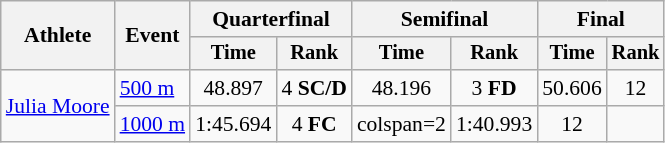<table class="wikitable" style="font-size:90%">
<tr>
<th rowspan=2>Athlete</th>
<th rowspan=2>Event</th>
<th colspan=2>Quarterfinal</th>
<th colspan=2>Semifinal</th>
<th colspan=2>Final</th>
</tr>
<tr style="font-size:95%">
<th>Time</th>
<th>Rank</th>
<th>Time</th>
<th>Rank</th>
<th>Time</th>
<th>Rank</th>
</tr>
<tr align=center>
<td align=left rowspan=2><a href='#'>Julia Moore</a></td>
<td align=left><a href='#'>500 m</a></td>
<td>48.897</td>
<td>4 <strong>SC/D</strong></td>
<td>48.196</td>
<td>3 <strong>FD</strong></td>
<td>50.606</td>
<td>12</td>
</tr>
<tr align=center>
<td align=left><a href='#'>1000 m</a></td>
<td>1:45.694</td>
<td>4 <strong>FC</strong></td>
<td>colspan=2 </td>
<td>1:40.993</td>
<td>12</td>
</tr>
</table>
